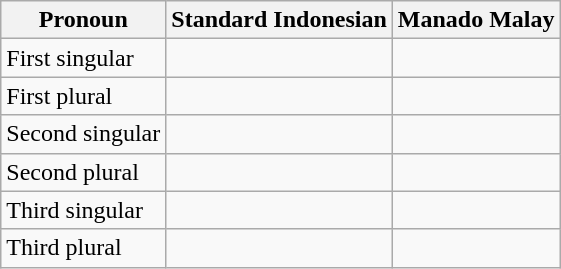<table class="wikitable">
<tr>
<th>Pronoun</th>
<th>Standard Indonesian</th>
<th>Manado Malay</th>
</tr>
<tr>
<td>First singular</td>
<td></td>
<td></td>
</tr>
<tr>
<td>First plural</td>
<td></td>
<td></td>
</tr>
<tr>
<td>Second singular</td>
<td></td>
<td></td>
</tr>
<tr>
<td>Second plural</td>
<td></td>
<td></td>
</tr>
<tr>
<td>Third singular</td>
<td></td>
<td></td>
</tr>
<tr>
<td>Third plural</td>
<td></td>
<td></td>
</tr>
</table>
